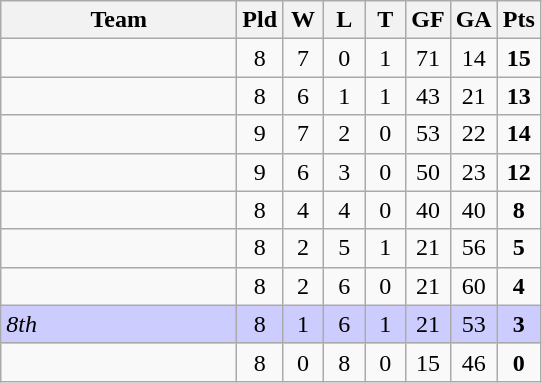<table class="wikitable">
<tr>
<th bgcolor="#efefef" width="150">Team</th>
<th bgcolor="#efefef" width="20">Pld</th>
<th bgcolor="#efefef" width="20">W</th>
<th bgcolor="#efefef" width="20">L</th>
<th bgcolor="#efefef" width="20">T</th>
<th bgcolor="#efefef" width="20">GF</th>
<th bgcolor="#efefef" width="20">GA</th>
<th bgcolor="#efefef" width="20">Pts</th>
</tr>
<tr align=center>
<td align=left></td>
<td>8</td>
<td>7</td>
<td>0</td>
<td>1</td>
<td>71</td>
<td>14</td>
<td><strong>15</strong></td>
</tr>
<tr align=center>
<td align=left></td>
<td>8</td>
<td>6</td>
<td>1</td>
<td>1</td>
<td>43</td>
<td>21</td>
<td><strong>13</strong></td>
</tr>
<tr align=center>
<td align=left></td>
<td>9</td>
<td>7</td>
<td>2</td>
<td>0</td>
<td>53</td>
<td>22</td>
<td><strong>14</strong></td>
</tr>
<tr align=center>
<td align=left></td>
<td>9</td>
<td>6</td>
<td>3</td>
<td>0</td>
<td>50</td>
<td>23</td>
<td><strong>12</strong></td>
</tr>
<tr align=center>
<td align=left></td>
<td>8</td>
<td>4</td>
<td>4</td>
<td>0</td>
<td>40</td>
<td>40</td>
<td><strong>8</strong></td>
</tr>
<tr align=center>
<td align=left></td>
<td>8</td>
<td>2</td>
<td>5</td>
<td>1</td>
<td>21</td>
<td>56</td>
<td><strong>5</strong></td>
</tr>
<tr align=center>
<td align=left></td>
<td>8</td>
<td>2</td>
<td>6</td>
<td>0</td>
<td>21</td>
<td>60</td>
<td><strong>4</strong></td>
</tr>
<tr align=center bgcolor="ccccff">
<td align=left> <em>8th</em></td>
<td>8</td>
<td>1</td>
<td>6</td>
<td>1</td>
<td>21</td>
<td>53</td>
<td><strong>3</strong></td>
</tr>
<tr align=center>
<td align=left></td>
<td>8</td>
<td>0</td>
<td>8</td>
<td>0</td>
<td>15</td>
<td>46</td>
<td><strong>0</strong></td>
</tr>
</table>
